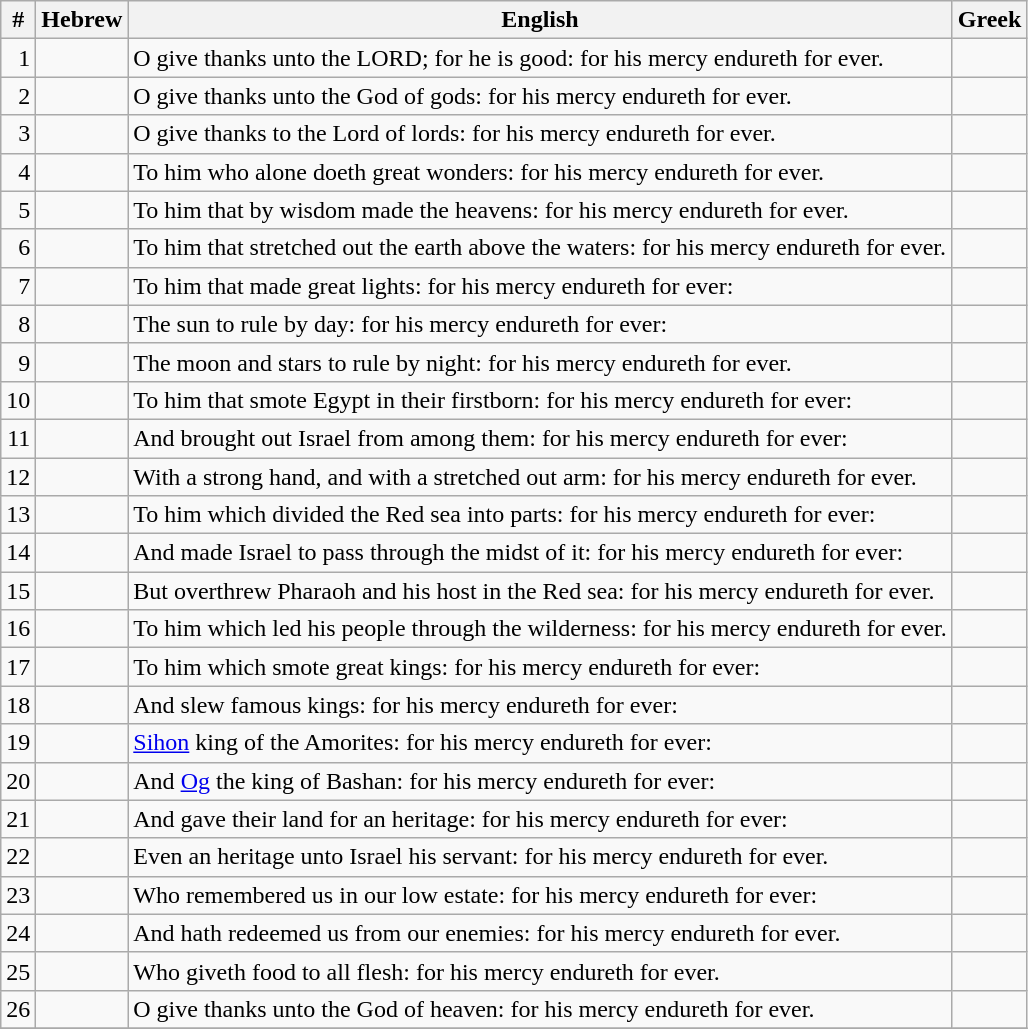<table class=wikitable>
<tr>
<th>#</th>
<th>Hebrew</th>
<th>English</th>
<th>Greek</th>
</tr>
<tr>
<td style="text-align:right">1</td>
<td style="text-align:right"></td>
<td>O give thanks unto the LORD; for he is good: for his mercy endureth for ever.</td>
<td></td>
</tr>
<tr>
<td style="text-align:right">2</td>
<td style="text-align:right"></td>
<td>O give thanks unto the God of gods: for his mercy endureth for ever.</td>
<td></td>
</tr>
<tr>
<td style="text-align:right">3</td>
<td style="text-align:right"></td>
<td>O give thanks to the Lord of lords: for his mercy endureth for ever.</td>
<td></td>
</tr>
<tr>
<td style="text-align:right">4</td>
<td style="text-align:right"></td>
<td>To him who alone doeth great wonders: for his mercy endureth for ever.</td>
<td></td>
</tr>
<tr>
<td style="text-align:right">5</td>
<td style="text-align:right"></td>
<td>To him that by wisdom made the heavens: for his mercy endureth for ever.</td>
<td></td>
</tr>
<tr>
<td style="text-align:right">6</td>
<td style="text-align:right"></td>
<td>To him that stretched out the earth above the waters: for his mercy endureth for ever.</td>
<td></td>
</tr>
<tr>
<td style="text-align:right">7</td>
<td style="text-align:right"></td>
<td>To him that made great lights: for his mercy endureth for ever:</td>
<td></td>
</tr>
<tr>
<td style="text-align:right">8</td>
<td style="text-align:right"></td>
<td>The sun to rule by day: for his mercy endureth for ever:</td>
<td></td>
</tr>
<tr>
<td style="text-align:right">9</td>
<td style="text-align:right"></td>
<td>The moon and stars to rule by night: for his mercy endureth for ever.</td>
<td></td>
</tr>
<tr>
<td style="text-align:right">10</td>
<td style="text-align:right"></td>
<td>To him that smote Egypt in their firstborn: for his mercy endureth for ever:</td>
<td></td>
</tr>
<tr>
<td style="text-align:right">11</td>
<td style="text-align:right"></td>
<td>And brought out Israel from among them: for his mercy endureth for ever:</td>
<td></td>
</tr>
<tr>
<td style="text-align:right">12</td>
<td style="text-align:right"></td>
<td>With a strong hand, and with a stretched out arm: for his mercy endureth for ever.</td>
<td></td>
</tr>
<tr>
<td style="text-align:right">13</td>
<td style="text-align:right"></td>
<td>To him which divided the Red sea into parts: for his mercy endureth for ever:</td>
<td></td>
</tr>
<tr>
<td style="text-align:right">14</td>
<td style="text-align:right"></td>
<td>And made Israel to pass through the midst of it: for his mercy endureth for ever:</td>
<td></td>
</tr>
<tr>
<td style="text-align:right">15</td>
<td style="text-align:right"></td>
<td>But overthrew Pharaoh and his host in the Red sea: for his mercy endureth for ever.</td>
<td></td>
</tr>
<tr>
<td style="text-align:right">16</td>
<td style="text-align:right"></td>
<td>To him which led his people through the wilderness: for his mercy endureth for ever.</td>
<td></td>
</tr>
<tr>
<td style="text-align:right">17</td>
<td style="text-align:right"></td>
<td>To him which smote great kings: for his mercy endureth for ever:</td>
<td></td>
</tr>
<tr>
<td style="text-align:right">18</td>
<td style="text-align:right"></td>
<td>And slew famous kings: for his mercy endureth for ever:</td>
<td></td>
</tr>
<tr>
<td style="text-align:right">19</td>
<td style="text-align:right"></td>
<td><a href='#'>Sihon</a> king of the Amorites: for his mercy endureth for ever:</td>
<td></td>
</tr>
<tr>
<td style="text-align:right">20</td>
<td style="text-align:right"></td>
<td>And <a href='#'>Og</a> the king of Bashan: for his mercy endureth for ever:</td>
<td></td>
</tr>
<tr>
<td style="text-align:right">21</td>
<td style="text-align:right"></td>
<td>And gave their land for an heritage: for his mercy endureth for ever:</td>
<td></td>
</tr>
<tr>
<td style="text-align:right">22</td>
<td style="text-align:right"></td>
<td>Even an heritage unto Israel his servant: for his mercy endureth for ever.</td>
<td></td>
</tr>
<tr>
<td style="text-align:right">23</td>
<td style="text-align:right"></td>
<td>Who remembered us in our low estate: for his mercy endureth for ever:</td>
<td></td>
</tr>
<tr>
<td style="text-align:right">24</td>
<td style="text-align:right"></td>
<td>And hath redeemed us from our enemies: for his mercy endureth for ever.</td>
<td></td>
</tr>
<tr>
<td style="text-align:right">25</td>
<td style="text-align:right"></td>
<td>Who giveth food to all flesh: for his mercy endureth for ever.</td>
<td></td>
</tr>
<tr>
<td style="text-align:right">26</td>
<td style="text-align:right"></td>
<td>O give thanks unto the God of heaven: for his mercy endureth for ever.</td>
<td></td>
</tr>
<tr>
</tr>
</table>
